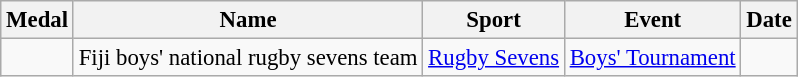<table class="wikitable sortable" style="font-size: 95%;">
<tr>
<th>Medal</th>
<th>Name</th>
<th>Sport</th>
<th>Event</th>
<th>Date</th>
</tr>
<tr>
<td></td>
<td>Fiji boys' national rugby sevens team</td>
<td><a href='#'>Rugby Sevens</a></td>
<td><a href='#'>Boys' Tournament</a></td>
<td></td>
</tr>
</table>
